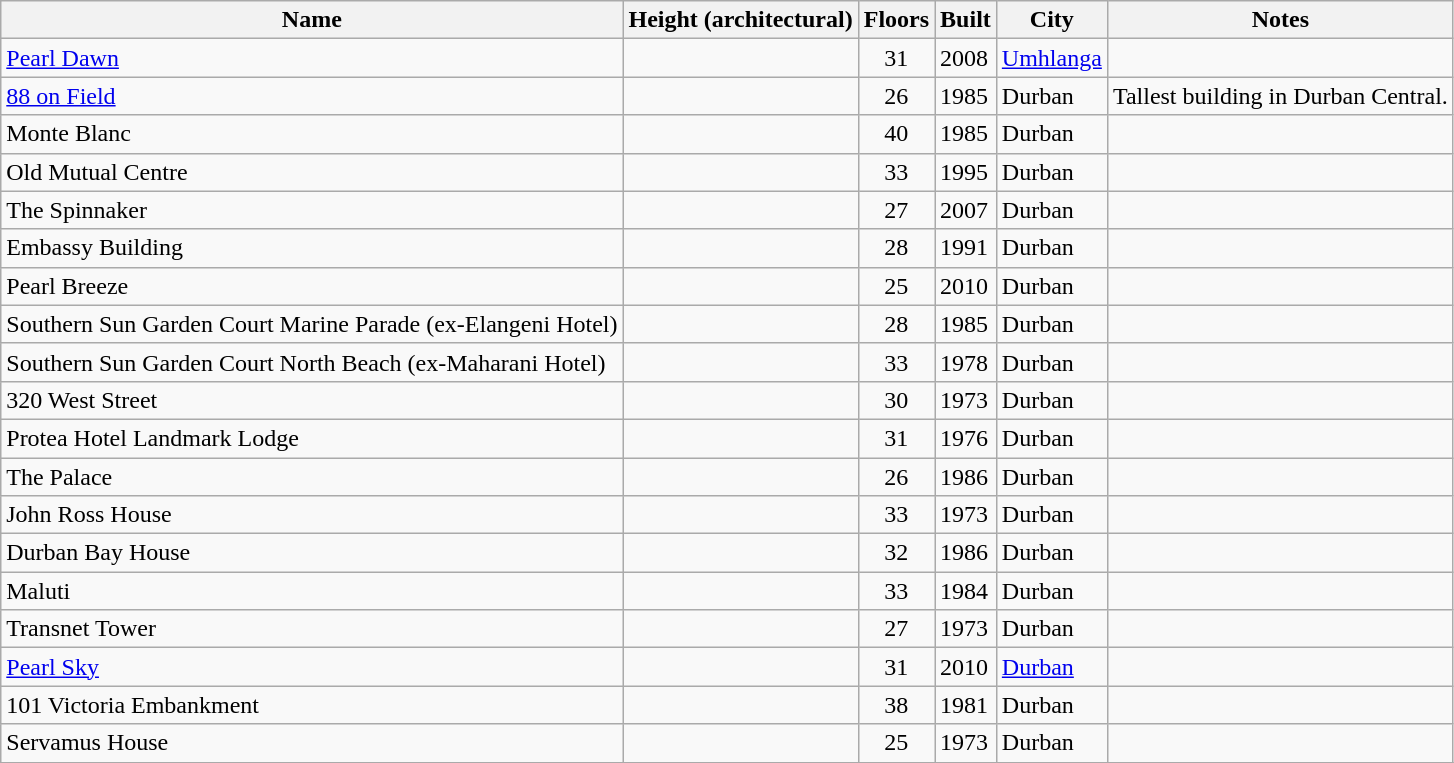<table class="wikitable sortable">
<tr>
<th>Name</th>
<th>Height (architectural)</th>
<th>Floors</th>
<th>Built</th>
<th>City</th>
<th class="unsortable">Notes</th>
</tr>
<tr>
<td><a href='#'>Pearl Dawn</a></td>
<td style="text-align:center;"></td>
<td style="text-align:center;">31</td>
<td>2008</td>
<td><a href='#'>Umhlanga</a></td>
<td></td>
</tr>
<tr>
<td><a href='#'>88 on Field</a></td>
<td style="text-align:center;"></td>
<td style="text-align:center;">26</td>
<td>1985</td>
<td>Durban</td>
<td>  Tallest building in Durban Central.</td>
</tr>
<tr>
<td>Monte Blanc</td>
<td style="text-align:center;"></td>
<td style="text-align:center;">40</td>
<td>1985</td>
<td>Durban</td>
<td></td>
</tr>
<tr>
<td>Old Mutual Centre</td>
<td style="text-align:center;"></td>
<td style="text-align:center;">33</td>
<td>1995</td>
<td>Durban</td>
<td></td>
</tr>
<tr>
<td>The Spinnaker</td>
<td style="text-align:center;"></td>
<td style="text-align:center;">27</td>
<td>2007</td>
<td>Durban</td>
<td></td>
</tr>
<tr>
<td>Embassy Building</td>
<td style="text-align:center;"></td>
<td style="text-align:center;">28</td>
<td>1991</td>
<td>Durban</td>
<td></td>
</tr>
<tr>
<td>Pearl Breeze</td>
<td style="text-align:center;"></td>
<td style="text-align:center;">25</td>
<td>2010</td>
<td>Durban</td>
<td></td>
</tr>
<tr>
<td>Southern Sun Garden Court Marine Parade (ex-Elangeni Hotel)</td>
<td style="text-align:center;"></td>
<td style="text-align:center;">28</td>
<td>1985</td>
<td>Durban</td>
<td></td>
</tr>
<tr>
<td>Southern Sun Garden Court North Beach (ex-Maharani Hotel)</td>
<td style="text-align:center;"></td>
<td style="text-align:center;">33</td>
<td>1978</td>
<td>Durban</td>
<td></td>
</tr>
<tr>
<td>320 West Street</td>
<td style="text-align:center;"></td>
<td style="text-align:center;">30</td>
<td>1973</td>
<td>Durban</td>
<td></td>
</tr>
<tr>
<td>Protea Hotel Landmark Lodge</td>
<td style="text-align:center;"></td>
<td style="text-align:center;">31</td>
<td>1976</td>
<td>Durban</td>
<td></td>
</tr>
<tr>
<td>The Palace</td>
<td style="text-align:center;"></td>
<td style="text-align:center;">26</td>
<td>1986</td>
<td>Durban</td>
<td></td>
</tr>
<tr>
<td>John Ross House</td>
<td style="text-align:center;"></td>
<td style="text-align:center;">33</td>
<td>1973</td>
<td>Durban</td>
<td></td>
</tr>
<tr>
<td>Durban Bay House</td>
<td style="text-align:center;"></td>
<td style="text-align:center;">32</td>
<td>1986</td>
<td>Durban</td>
<td></td>
</tr>
<tr>
<td>Maluti</td>
<td style="text-align:center;"></td>
<td style="text-align:center;">33</td>
<td>1984</td>
<td>Durban</td>
<td></td>
</tr>
<tr>
<td>Transnet Tower</td>
<td style="text-align:center;"></td>
<td style="text-align:center;">27</td>
<td>1973</td>
<td>Durban</td>
<td></td>
</tr>
<tr>
<td><a href='#'>Pearl Sky</a></td>
<td style="text-align:center;"></td>
<td style="text-align:center;">31</td>
<td>2010</td>
<td><a href='#'>Durban</a></td>
<td></td>
</tr>
<tr>
<td>101 Victoria Embankment</td>
<td style="text-align:center;"></td>
<td style="text-align:center;">38</td>
<td>1981</td>
<td>Durban</td>
<td></td>
</tr>
<tr>
<td>Servamus House</td>
<td style="text-align:center;"></td>
<td style="text-align:center;">25</td>
<td>1973</td>
<td>Durban</td>
<td></td>
</tr>
<tr>
</tr>
</table>
